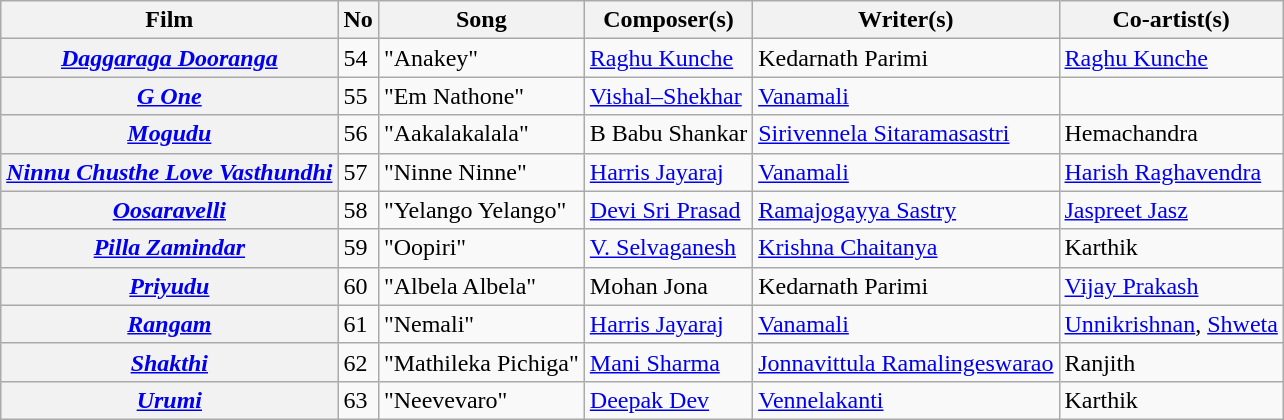<table class="wikitable sortable plainrowheaders">
<tr>
<th>Film</th>
<th>No</th>
<th>Song</th>
<th>Composer(s)</th>
<th>Writer(s)</th>
<th>Co-artist(s)</th>
</tr>
<tr>
<th><em><a href='#'>Daggaraga Dooranga</a></em></th>
<td>54</td>
<td>"Anakey"</td>
<td><a href='#'>Raghu Kunche</a></td>
<td>Kedarnath Parimi</td>
<td><a href='#'>Raghu Kunche</a></td>
</tr>
<tr>
<th><a href='#'><em>G One</em></a></th>
<td>55</td>
<td>"Em Nathone"</td>
<td><a href='#'>Vishal–Shekhar</a></td>
<td><a href='#'>Vanamali</a></td>
<td></td>
</tr>
<tr>
<th><em><a href='#'>Mogudu</a></em></th>
<td>56</td>
<td>"Aakalakalala"</td>
<td>B Babu Shankar</td>
<td><a href='#'>Sirivennela Sitaramasastri</a></td>
<td>Hemachandra</td>
</tr>
<tr>
<th><a href='#'><em>Ninnu Chusthe Love Vasthundhi</em></a></th>
<td>57</td>
<td>"Ninne Ninne"</td>
<td><a href='#'>Harris Jayaraj</a></td>
<td><a href='#'>Vanamali</a></td>
<td><a href='#'>Harish Raghavendra</a></td>
</tr>
<tr>
<th><em><a href='#'>Oosaravelli</a></em></th>
<td>58</td>
<td>"Yelango Yelango"</td>
<td><a href='#'>Devi Sri Prasad</a></td>
<td><a href='#'>Ramajogayya Sastry</a></td>
<td><a href='#'>Jaspreet Jasz</a></td>
</tr>
<tr>
<th><em><a href='#'>Pilla Zamindar</a></em></th>
<td>59</td>
<td>"Oopiri"</td>
<td><a href='#'>V. Selvaganesh</a></td>
<td><a href='#'>Krishna Chaitanya</a></td>
<td>Karthik</td>
</tr>
<tr>
<th><em><a href='#'>Priyudu</a></em></th>
<td>60</td>
<td>"Albela Albela"</td>
<td>Mohan Jona</td>
<td>Kedarnath Parimi</td>
<td><a href='#'>Vijay Prakash</a></td>
</tr>
<tr>
<th><em><a href='#'>Rangam</a></em></th>
<td>61</td>
<td>"Nemali"</td>
<td><a href='#'>Harris Jayaraj</a></td>
<td><a href='#'>Vanamali</a></td>
<td><a href='#'>Unnikrishnan</a>, <a href='#'>Shweta</a></td>
</tr>
<tr>
<th><em><a href='#'>Shakthi</a></em></th>
<td>62</td>
<td>"Mathileka Pichiga"</td>
<td><a href='#'>Mani Sharma</a></td>
<td><a href='#'>Jonnavittula Ramalingeswarao</a></td>
<td>Ranjith</td>
</tr>
<tr>
<th><em><a href='#'>Urumi</a></em></th>
<td>63</td>
<td>"Neevevaro"</td>
<td><a href='#'>Deepak Dev</a></td>
<td><a href='#'>Vennelakanti</a></td>
<td>Karthik</td>
</tr>
</table>
